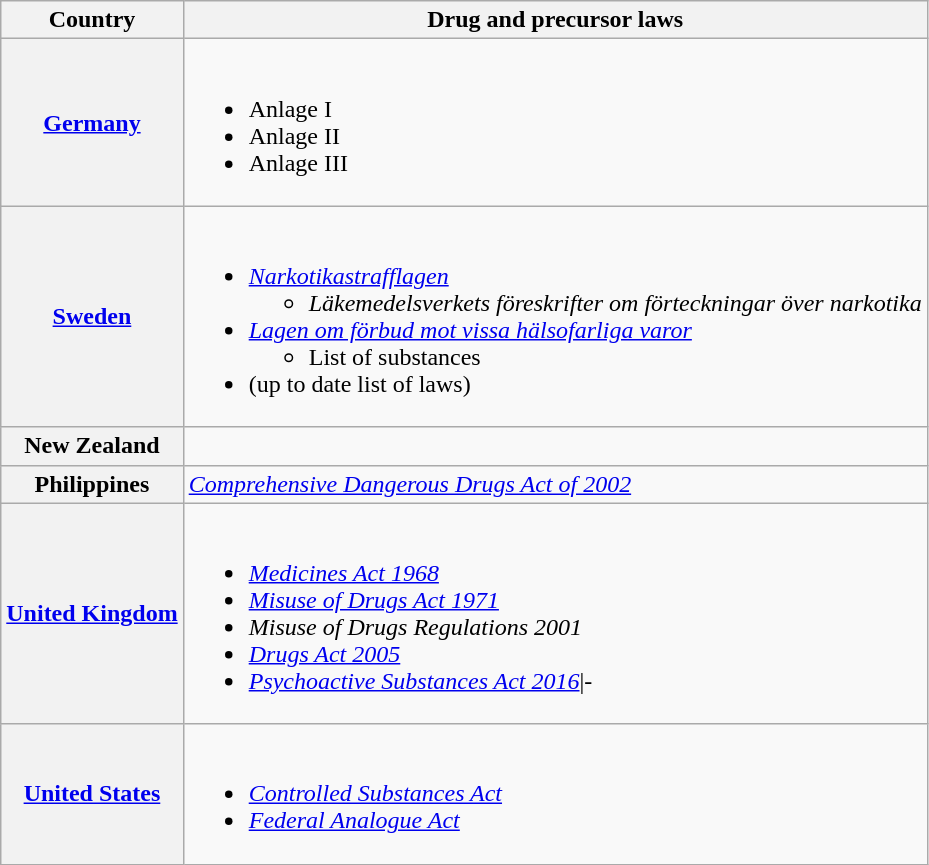<table class="wikitable sortable">
<tr>
<th>Country</th>
<th>Drug and precursor laws</th>
</tr>
<tr>
<th><a href='#'>Germany</a></th>
<td><br><ul><li>Anlage I</li><li>Anlage II</li><li>Anlage III</li></ul></td>
</tr>
<tr>
<th><a href='#'>Sweden</a></th>
<td><br><ul><li><em><a href='#'>Narkotikastrafflagen</a></em><ul><li><em>Läkemedelsverkets föreskrifter om förteckningar över narkotika</em></li></ul></li><li><a href='#'><em>Lagen om förbud mot vissa hälsofarliga varor</em></a><ul><li>List of substances</li></ul></li><li> (up to date list of laws)</li></ul></td>
</tr>
<tr>
<th>New Zealand</th>
<td></td>
</tr>
<tr>
<th>Philippines</th>
<td><em><a href='#'>Comprehensive Dangerous Drugs Act of 2002</a></em></td>
</tr>
<tr>
<th><a href='#'>United Kingdom</a></th>
<td><br><ul><li><em><a href='#'>Medicines Act 1968</a></em></li><li><em><a href='#'>Misuse of Drugs Act 1971</a></em></li><li><em>Misuse of Drugs Regulations 2001</em></li><li><em><a href='#'>Drugs Act 2005</a></em></li><li><em><a href='#'>Psychoactive Substances Act 2016</a></em>|-</li></ul></td>
</tr>
<tr>
<th><a href='#'>United States</a></th>
<td><br><ul><li><em><a href='#'>Controlled Substances Act</a></em></li><li><em><a href='#'>Federal Analogue Act</a></em></li></ul></td>
</tr>
</table>
